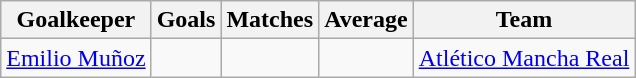<table class="wikitable">
<tr>
<th>Goalkeeper</th>
<th>Goals</th>
<th>Matches</th>
<th>Average</th>
<th>Team</th>
</tr>
<tr>
<td> <a href='#'>Emilio Muñoz</a></td>
<td></td>
<td></td>
<td></td>
<td><a href='#'>Atlético Mancha Real</a></td>
</tr>
</table>
